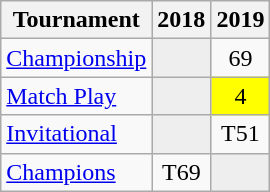<table class="wikitable" style="text-align:center;">
<tr>
<th>Tournament</th>
<th>2018</th>
<th>2019</th>
</tr>
<tr>
<td align="left"><a href='#'>Championship</a></td>
<td style="background:#eeeeee;"></td>
<td>69</td>
</tr>
<tr>
<td align="left"><a href='#'>Match Play</a></td>
<td style="background:#eeeeee;"></td>
<td style="background:yellow;">4</td>
</tr>
<tr>
<td align="left"><a href='#'>Invitational</a></td>
<td style="background:#eeeeee;"></td>
<td>T51</td>
</tr>
<tr>
<td align="left"><a href='#'>Champions</a></td>
<td>T69</td>
<td style="background:#eeeeee;"></td>
</tr>
</table>
